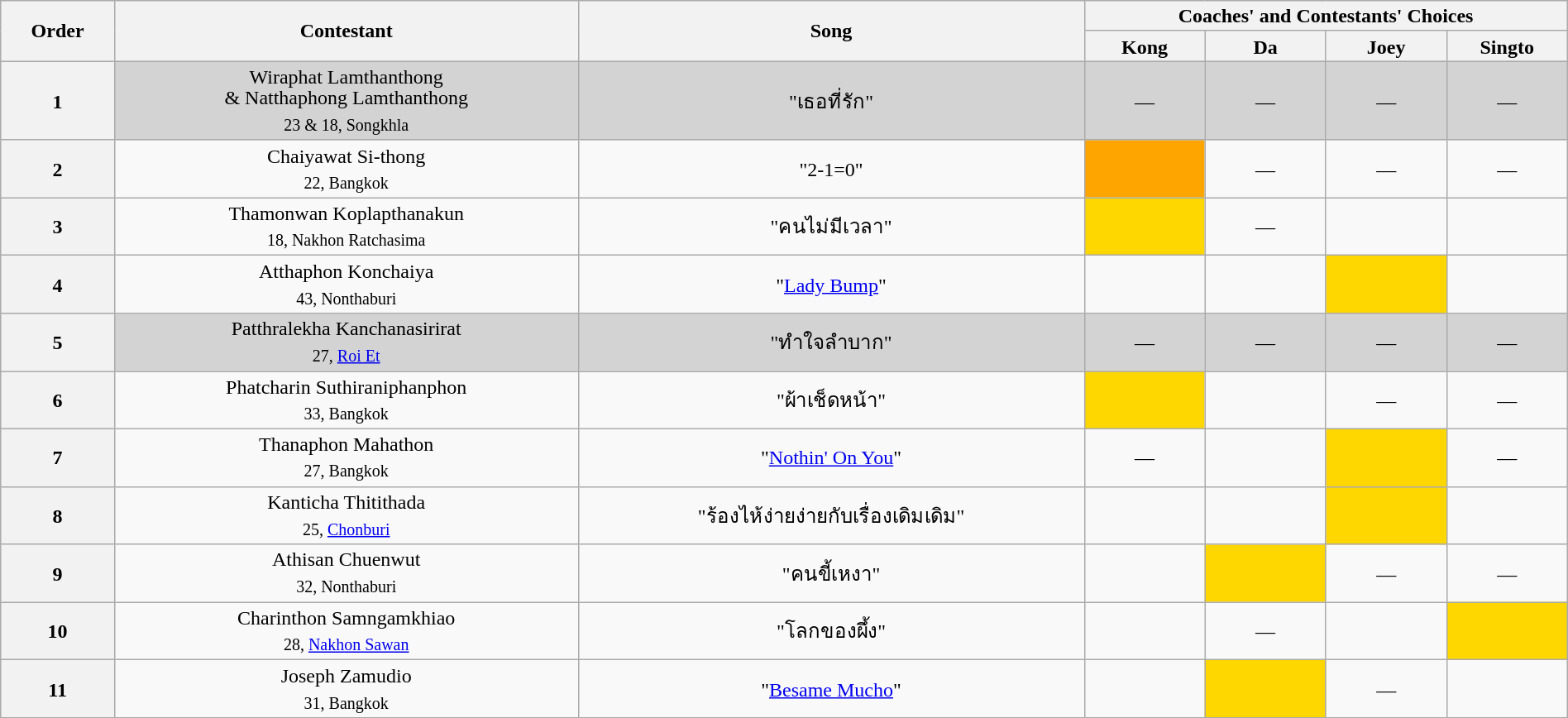<table class="wikitable" style="text-align:center; line-height:17px; width:100%;">
<tr>
<th rowspan=2>Order</th>
<th rowspan=2>Contestant</th>
<th rowspan=2>Song</th>
<th colspan=4>Coaches' and Contestants' Choices</th>
</tr>
<tr>
<th width="90">Kong</th>
<th width="90">Da</th>
<th width="90">Joey</th>
<th width="90">Singto</th>
</tr>
<tr bgcolor=lightgrey>
<th>1</th>
<td>Wiraphat Lamthanthong<br>& Natthaphong Lamthanthong<br><sub>23 & 18, Songkhla</sub></td>
<td>"เธอที่รัก"</td>
<td>—</td>
<td>—</td>
<td>—</td>
<td>—</td>
</tr>
<tr>
<th>2</th>
<td>Chaiyawat Si-thong<br><sub>22, Bangkok</sub></td>
<td>"2-1=0"</td>
<td style = "background:orange"></td>
<td>—</td>
<td>—</td>
<td>—</td>
</tr>
<tr>
<th>3</th>
<td>Thamonwan Koplapthanakun<br><sub>18, Nakhon Ratchasima</sub></td>
<td>"คนไม่มีเวลา"</td>
<td style = "background:gold"></td>
<td>—</td>
<td></td>
<td></td>
</tr>
<tr>
<th>4</th>
<td>Atthaphon Konchaiya<br><sub>43, Nonthaburi</sub></td>
<td>"<a href='#'>Lady Bump</a>"</td>
<td></td>
<td></td>
<td style = "background:gold"></td>
<td></td>
</tr>
<tr bgcolor=lightgrey>
<th>5</th>
<td>Patthralekha Kanchanasirirat<br><sub>27, <a href='#'>Roi Et</a></sub></td>
<td>"ทำใจลำบาก"</td>
<td>—</td>
<td>—</td>
<td>—</td>
<td>—</td>
</tr>
<tr>
<th>6</th>
<td>Phatcharin Suthiraniphanphon<br><sub>33, Bangkok</sub></td>
<td>"ผ้าเช็ดหน้า"</td>
<td style = "background:gold"></td>
<td></td>
<td>—</td>
<td>—</td>
</tr>
<tr>
<th>7</th>
<td>Thanaphon Mahathon<br><sub>27, Bangkok</sub></td>
<td>"<a href='#'>Nothin' On You</a>"</td>
<td>—</td>
<td></td>
<td style = "background:gold"></td>
<td>—</td>
</tr>
<tr>
<th>8</th>
<td>Kanticha Thitithada<br><sub>25, <a href='#'>Chonburi</a></sub></td>
<td>"ร้องไห้ง่ายง่ายกับเรื่องเดิมเดิม"</td>
<td></td>
<td></td>
<td style = "background:gold"></td>
<td></td>
</tr>
<tr>
<th>9</th>
<td>Athisan Chuenwut<br><sub>32, Nonthaburi</sub></td>
<td>"คนขี้เหงา"</td>
<td></td>
<td style = "background:gold"></td>
<td>—</td>
<td>—</td>
</tr>
<tr>
<th>10</th>
<td>Charinthon Samngamkhiao<br><sub>28, <a href='#'>Nakhon Sawan</a></sub></td>
<td>"โลกของผึ้ง"</td>
<td></td>
<td>—</td>
<td></td>
<td style = "background:gold"></td>
</tr>
<tr>
<th>11</th>
<td>Joseph Zamudio<br><sub>31, Bangkok</sub></td>
<td>"<a href='#'>Besame Mucho</a>"</td>
<td></td>
<td style = "background:gold"></td>
<td>—</td>
<td></td>
</tr>
</table>
